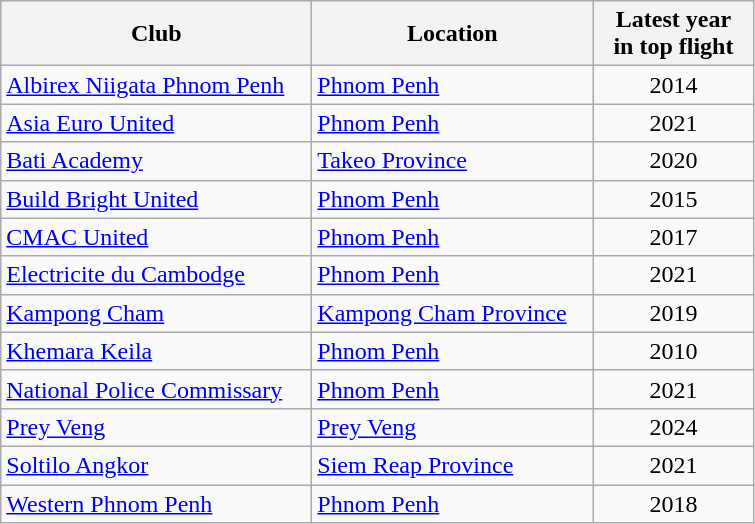<table class=wikitable>
<tr>
<th width="200">Club</th>
<th width="180">Location</th>
<th width="100">Latest year<br>in top flight</th>
</tr>
<tr>
<td><a href='#'>Albirex Niigata Phnom Penh</a></td>
<td><a href='#'>Phnom Penh</a></td>
<td align="center">2014</td>
</tr>
<tr>
<td><a href='#'>Asia Euro United</a></td>
<td><a href='#'>Phnom Penh</a></td>
<td align="center">2021</td>
</tr>
<tr>
<td><a href='#'>Bati Academy</a></td>
<td><a href='#'>Takeo Province</a></td>
<td align="center">2020</td>
</tr>
<tr>
<td><a href='#'>Build Bright United</a></td>
<td><a href='#'>Phnom Penh</a></td>
<td align="center">2015</td>
</tr>
<tr>
<td><a href='#'>CMAC United</a></td>
<td><a href='#'>Phnom Penh</a></td>
<td align="center">2017</td>
</tr>
<tr>
<td><a href='#'>Electricite du Cambodge</a></td>
<td><a href='#'>Phnom Penh</a></td>
<td align="center">2021</td>
</tr>
<tr>
<td><a href='#'>Kampong Cham</a></td>
<td><a href='#'>Kampong Cham Province</a></td>
<td align="center">2019</td>
</tr>
<tr>
<td><a href='#'>Khemara Keila</a></td>
<td><a href='#'>Phnom Penh</a></td>
<td align="center">2010</td>
</tr>
<tr>
<td><a href='#'>National Police Commissary</a></td>
<td><a href='#'>Phnom Penh</a></td>
<td align="center">2021</td>
</tr>
<tr>
<td><a href='#'>Prey Veng</a></td>
<td><a href='#'>Prey Veng</a></td>
<td align="center">2024</td>
</tr>
<tr>
<td><a href='#'>Soltilo Angkor</a></td>
<td><a href='#'>Siem Reap Province</a></td>
<td align="center">2021</td>
</tr>
<tr>
<td><a href='#'>Western Phnom Penh</a></td>
<td><a href='#'>Phnom Penh</a></td>
<td align="center">2018</td>
</tr>
</table>
